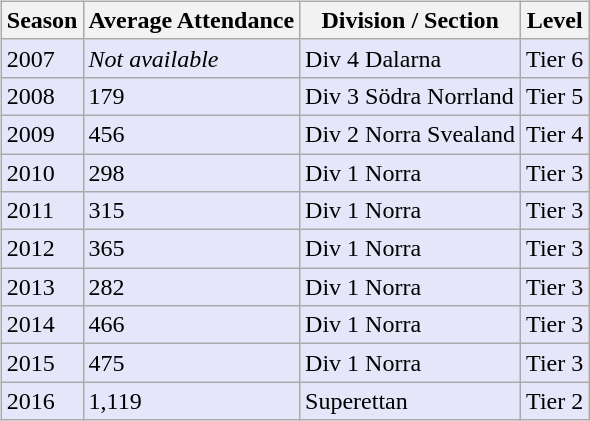<table>
<tr>
<td valign="top" width=0%><br><table class="wikitable">
<tr style="background:#f0f6fa;">
<th><strong>Season</strong></th>
<th><strong>Average Attendance</strong></th>
<th><strong>Division / Section</strong></th>
<th><strong>Level</strong></th>
</tr>
<tr>
<td style="background:#E6E6FA;">2007</td>
<td style="background:#E6E6FA;"><em>Not available</em></td>
<td style="background:#E6E6FA;">Div 4 Dalarna</td>
<td style="background:#E6E6FA;">Tier 6</td>
</tr>
<tr>
<td style="background:#E6E6FA;">2008</td>
<td style="background:#E6E6FA;">179</td>
<td style="background:#E6E6FA;">Div 3 Södra Norrland</td>
<td style="background:#E6E6FA;">Tier 5</td>
</tr>
<tr>
<td style="background:#E6E6FA;">2009</td>
<td style="background:#E6E6FA;">456</td>
<td style="background:#E6E6FA;">Div 2 Norra Svealand</td>
<td style="background:#E6E6FA;">Tier 4</td>
</tr>
<tr>
<td style="background:#E6E6FA;">2010</td>
<td style="background:#E6E6FA;">298</td>
<td style="background:#E6E6FA;">Div 1 Norra</td>
<td style="background:#E6E6FA;">Tier 3</td>
</tr>
<tr>
<td style="background:#E6E6FA;">2011</td>
<td style="background:#E6E6FA;">315</td>
<td style="background:#E6E6FA;">Div 1 Norra</td>
<td style="background:#E6E6FA;">Tier 3</td>
</tr>
<tr>
<td style="background:#E6E6FA;">2012</td>
<td style="background:#E6E6FA;">365</td>
<td style="background:#E6E6FA;">Div 1 Norra</td>
<td style="background:#E6E6FA;">Tier 3</td>
</tr>
<tr>
<td style="background:#E6E6FA;">2013</td>
<td style="background:#E6E6FA;">282</td>
<td style="background:#E6E6FA;">Div 1 Norra</td>
<td style="background:#E6E6FA;">Tier 3</td>
</tr>
<tr>
<td style="background:#E6E6FA;">2014</td>
<td style="background:#E6E6FA;">466</td>
<td style="background:#E6E6FA;">Div 1 Norra</td>
<td style="background:#E6E6FA;">Tier 3</td>
</tr>
<tr>
<td style="background:#E6E6FA;">2015</td>
<td style="background:#E6E6FA;">475</td>
<td style="background:#E6E6FA;">Div 1 Norra</td>
<td style="background:#E6E6FA;">Tier 3</td>
</tr>
<tr>
<td style="background:#E6E6FA;">2016</td>
<td style="background:#E6E6FA;">1,119</td>
<td style="background:#E6E6FA;">Superettan</td>
<td style="background:#E6E6FA;">Tier 2</td>
</tr>
</table>
</td>
</tr>
</table>
